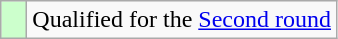<table class="wikitable" style="text-align:left">
<tr>
<td width=10px bgcolor=#ccffcc></td>
<td>Qualified for the <a href='#'>Second round</a></td>
</tr>
</table>
